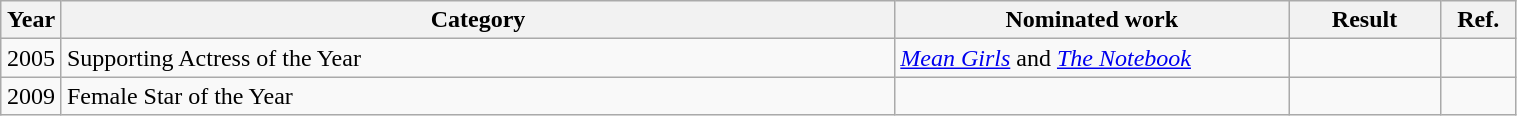<table class="wikitable" style="width:80%;">
<tr>
<th style="width:4%;">Year</th>
<th style="width:55%;">Category</th>
<th style="width:26%;">Nominated work</th>
<th style="width:10%;">Result</th>
<th width=5%>Ref.</th>
</tr>
<tr>
<td align="center">2005</td>
<td>Supporting Actress of the Year</td>
<td><em><a href='#'>Mean Girls</a></em> and <em><a href='#'>The Notebook</a></em></td>
<td></td>
<td align="center"></td>
</tr>
<tr>
<td align="center">2009</td>
<td>Female Star of the Year</td>
<td></td>
<td></td>
<td align="center"></td>
</tr>
</table>
